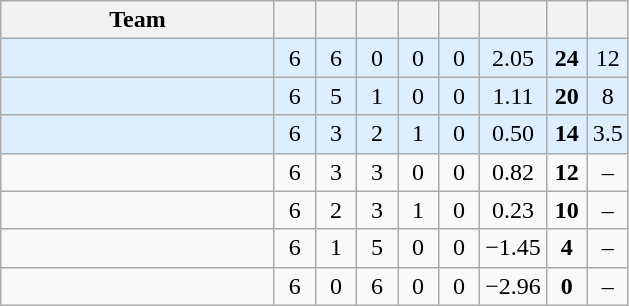<table class="wikitable" style="text-align:center">
<tr>
<th width=175>Team</th>
<th width=20></th>
<th width=20></th>
<th width=20></th>
<th width=20></th>
<th width=20></th>
<th width=20></th>
<th width=20></th>
<th width=20></th>
</tr>
<tr bgcolor="#ddeeff">
<td align="left"></td>
<td>6</td>
<td>6</td>
<td>0</td>
<td>0</td>
<td>0</td>
<td>2.05</td>
<td><strong>24</strong></td>
<td>12</td>
</tr>
<tr bgcolor="#ddeeff">
<td align="left"></td>
<td>6</td>
<td>5</td>
<td>1</td>
<td>0</td>
<td>0</td>
<td>1.11</td>
<td><strong>20</strong></td>
<td>8</td>
</tr>
<tr bgcolor="#ddeeff">
<td align="left"></td>
<td>6</td>
<td>3</td>
<td>2</td>
<td>1</td>
<td>0</td>
<td>0.50</td>
<td><strong>14</strong></td>
<td>3.5</td>
</tr>
<tr>
<td align="left"></td>
<td>6</td>
<td>3</td>
<td>3</td>
<td>0</td>
<td>0</td>
<td>0.82</td>
<td><strong>12</strong></td>
<td>–</td>
</tr>
<tr>
<td align="left"></td>
<td>6</td>
<td>2</td>
<td>3</td>
<td>1</td>
<td>0</td>
<td>0.23</td>
<td><strong>10</strong></td>
<td>–</td>
</tr>
<tr>
<td align="left"></td>
<td>6</td>
<td>1</td>
<td>5</td>
<td>0</td>
<td>0</td>
<td>−1.45</td>
<td><strong>4</strong></td>
<td>–</td>
</tr>
<tr>
<td align="left"></td>
<td>6</td>
<td>0</td>
<td>6</td>
<td>0</td>
<td>0</td>
<td>−2.96</td>
<td><strong>0</strong></td>
<td>–</td>
</tr>
</table>
